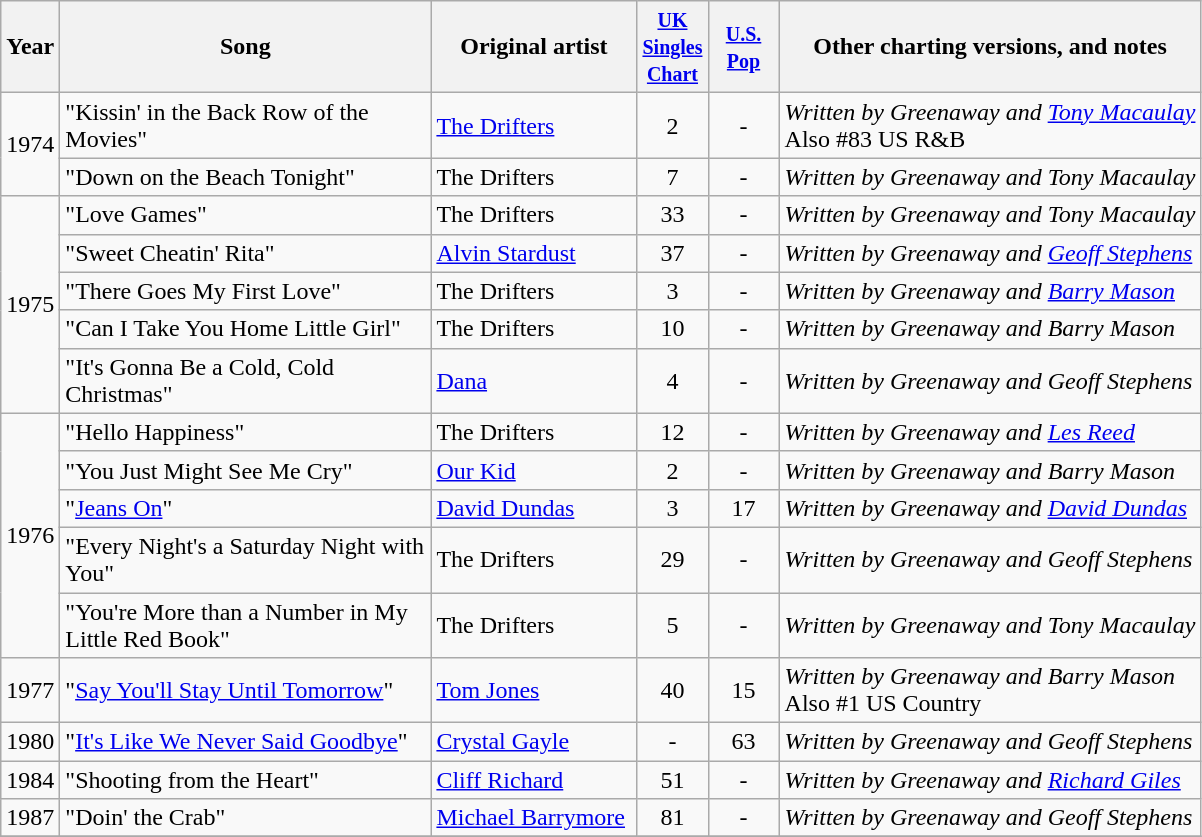<table class="wikitable">
<tr>
<th>Year</th>
<th width="240">Song</th>
<th width="130">Original artist</th>
<th width="40"><small><a href='#'>UK Singles Chart</a></small></th>
<th width="40"><small><a href='#'>U.S. Pop</a></small></th>
<th>Other charting versions, and notes</th>
</tr>
<tr>
<td rowspan="2">1974</td>
<td>"Kissin' in the Back Row of the Movies"</td>
<td><a href='#'>The Drifters</a></td>
<td align="center">2</td>
<td align="center">-</td>
<td><em>Written by Greenaway and <a href='#'>Tony Macaulay</a></em><br>Also #83 US R&B</td>
</tr>
<tr>
<td>"Down on the Beach Tonight"</td>
<td>The Drifters</td>
<td align="center">7</td>
<td align="center">-</td>
<td><em>Written by Greenaway and Tony Macaulay</em></td>
</tr>
<tr>
<td rowspan="5">1975</td>
<td>"Love Games"</td>
<td>The Drifters</td>
<td align="center">33</td>
<td align="center">-</td>
<td><em>Written by Greenaway and Tony Macaulay</em></td>
</tr>
<tr>
<td>"Sweet Cheatin' Rita"</td>
<td><a href='#'>Alvin Stardust</a></td>
<td align="center">37</td>
<td align="center">-</td>
<td><em>Written by Greenaway and <a href='#'>Geoff Stephens</a></em></td>
</tr>
<tr>
<td>"There Goes My First Love"</td>
<td>The Drifters</td>
<td align="center">3</td>
<td align="center">-</td>
<td><em>Written by Greenaway and <a href='#'>Barry Mason</a></em></td>
</tr>
<tr>
<td>"Can I Take You Home Little Girl"</td>
<td>The Drifters</td>
<td align="center">10</td>
<td align="center">-</td>
<td><em>Written by Greenaway and Barry Mason</em></td>
</tr>
<tr>
<td>"It's Gonna Be a Cold, Cold Christmas"</td>
<td><a href='#'>Dana</a></td>
<td align="center">4</td>
<td align="center">-</td>
<td><em>Written by Greenaway and Geoff Stephens</em></td>
</tr>
<tr>
<td rowspan="5">1976</td>
<td>"Hello Happiness"</td>
<td>The Drifters</td>
<td align="center">12</td>
<td align="center">-</td>
<td><em>Written by Greenaway and <a href='#'>Les Reed</a></em></td>
</tr>
<tr>
<td>"You Just Might See Me Cry"</td>
<td><a href='#'>Our Kid</a></td>
<td align="center">2</td>
<td align="center">-</td>
<td><em>Written by Greenaway and Barry Mason</em></td>
</tr>
<tr>
<td>"<a href='#'>Jeans On</a>"</td>
<td><a href='#'>David Dundas</a></td>
<td align="center">3</td>
<td align="center">17</td>
<td><em>Written by Greenaway and <a href='#'>David Dundas</a></em></td>
</tr>
<tr>
<td>"Every Night's a Saturday Night with You"</td>
<td>The Drifters</td>
<td align="center">29</td>
<td align="center">-</td>
<td><em>Written by Greenaway and Geoff Stephens</em></td>
</tr>
<tr>
<td>"You're More than a Number in My Little Red Book"</td>
<td>The Drifters</td>
<td align="center">5</td>
<td align="center">-</td>
<td><em>Written by Greenaway and Tony Macaulay</em></td>
</tr>
<tr>
<td rowspan="1">1977</td>
<td>"<a href='#'>Say You'll Stay Until Tomorrow</a>"</td>
<td><a href='#'>Tom Jones</a></td>
<td align="center">40</td>
<td align="center">15</td>
<td><em>Written by Greenaway and Barry Mason</em><br>Also #1 US Country</td>
</tr>
<tr>
<td rowspan="1">1980</td>
<td>"<a href='#'>It's Like We Never Said Goodbye</a>"</td>
<td><a href='#'>Crystal Gayle</a></td>
<td align="center">-</td>
<td align="center">63</td>
<td><em>Written by Greenaway and Geoff Stephens</em></td>
</tr>
<tr>
<td rowspan="1">1984</td>
<td>"Shooting from the Heart"</td>
<td><a href='#'>Cliff Richard</a></td>
<td align="center">51</td>
<td align="center">-</td>
<td><em>Written by Greenaway and <a href='#'>Richard Giles</a></em></td>
</tr>
<tr>
<td rowspan="1">1987</td>
<td>"Doin' the Crab"</td>
<td><a href='#'>Michael Barrymore</a></td>
<td align="center">81</td>
<td align="center">-</td>
<td><em>Written by Greenaway and Geoff Stephens</em></td>
</tr>
<tr>
</tr>
</table>
